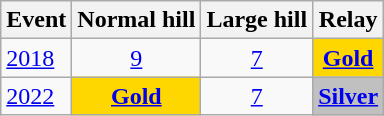<table class="wikitable" style="text-align: center;">
<tr>
<th>Event</th>
<th>Normal hill</th>
<th>Large hill</th>
<th>Relay</th>
</tr>
<tr>
<td align=left><a href='#'>2018</a></td>
<td><a href='#'>9</a></td>
<td><a href='#'>7</a></td>
<td style="background:gold;"><a href='#'><strong>Gold</strong></a></td>
</tr>
<tr>
<td align=left><a href='#'>2022</a></td>
<td style="background:gold;"><a href='#'><strong>Gold</strong></a></td>
<td><a href='#'>7</a></td>
<td style="background:silver;"><a href='#'><strong>Silver</strong></a></td>
</tr>
</table>
